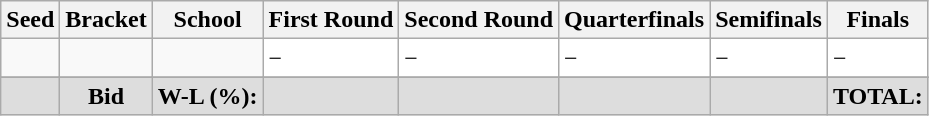<table class="sortable wikitable" style="white-space:nowrap; font-size:100%;">
<tr>
<th>Seed</th>
<th>Bracket</th>
<th>School</th>
<th>First Round</th>
<th>Second Round</th>
<th>Quarterfinals</th>
<th>Semifinals</th>
<th>Finals</th>
</tr>
<tr>
<td></td>
<td></td>
<td></td>
<td style="background:#fff;">−</td>
<td style="background:#fff;">−</td>
<td style="background:#fff;">−</td>
<td style="background:#fff;">−</td>
<td style="background:#fff;">−</td>
</tr>
<tr>
</tr>
<tr class="sortbottom" style="text-align:center; background:#ddd;">
<td></td>
<td><strong>Bid</strong></td>
<td><strong>W-L (%):</strong></td>
<td></td>
<td></td>
<td></td>
<td></td>
<td><strong>TOTAL:</strong> </td>
</tr>
</table>
